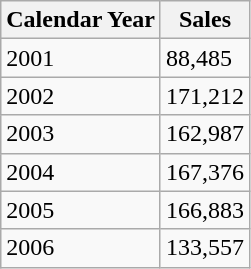<table class="wikitable">
<tr>
<th>Calendar Year</th>
<th>Sales</th>
</tr>
<tr>
<td>2001</td>
<td>88,485</td>
</tr>
<tr>
<td>2002</td>
<td>171,212</td>
</tr>
<tr>
<td>2003</td>
<td>162,987</td>
</tr>
<tr>
<td>2004</td>
<td>167,376</td>
</tr>
<tr>
<td>2005</td>
<td>166,883</td>
</tr>
<tr>
<td>2006</td>
<td>133,557</td>
</tr>
</table>
